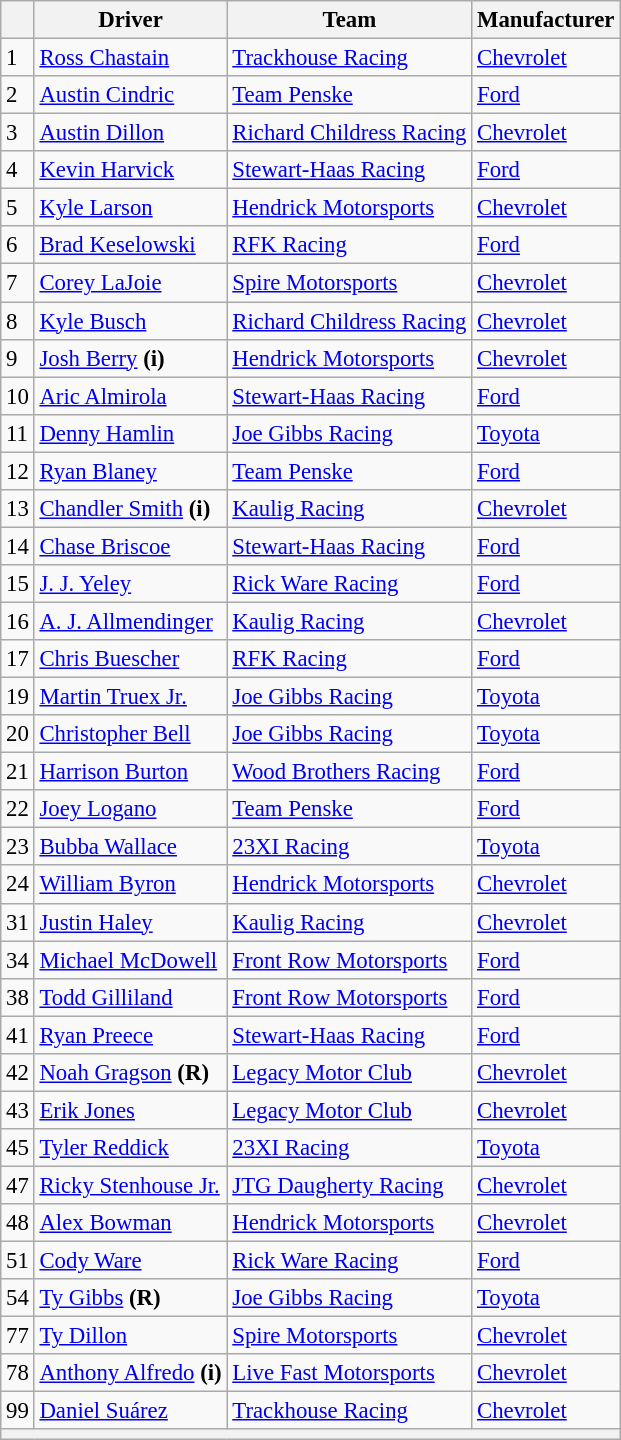<table class="wikitable" style="font-size:95%">
<tr>
<th></th>
<th>Driver</th>
<th>Team</th>
<th>Manufacturer</th>
</tr>
<tr>
<td>1</td>
<td><a href='#'>Ross Chastain</a></td>
<td nowrap><a href='#'>Trackhouse Racing</a></td>
<td><a href='#'>Chevrolet</a></td>
</tr>
<tr>
<td>2</td>
<td><a href='#'>Austin Cindric</a></td>
<td><a href='#'>Team Penske</a></td>
<td><a href='#'>Ford</a></td>
</tr>
<tr>
<td>3</td>
<td><a href='#'>Austin Dillon</a></td>
<td><a href='#'>Richard Childress Racing</a></td>
<td><a href='#'>Chevrolet</a></td>
</tr>
<tr>
<td>4</td>
<td><a href='#'>Kevin Harvick</a></td>
<td><a href='#'>Stewart-Haas Racing</a></td>
<td><a href='#'>Ford</a></td>
</tr>
<tr>
<td>5</td>
<td><a href='#'>Kyle Larson</a></td>
<td><a href='#'>Hendrick Motorsports</a></td>
<td><a href='#'>Chevrolet</a></td>
</tr>
<tr>
<td>6</td>
<td><a href='#'>Brad Keselowski</a></td>
<td><a href='#'>RFK Racing</a></td>
<td><a href='#'>Ford</a></td>
</tr>
<tr>
<td>7</td>
<td><a href='#'>Corey LaJoie</a></td>
<td><a href='#'>Spire Motorsports</a></td>
<td><a href='#'>Chevrolet</a></td>
</tr>
<tr>
<td>8</td>
<td><a href='#'>Kyle Busch</a></td>
<td><a href='#'>Richard Childress Racing</a></td>
<td><a href='#'>Chevrolet</a></td>
</tr>
<tr>
<td>9</td>
<td><a href='#'>Josh Berry</a> <strong>(i)</strong></td>
<td><a href='#'>Hendrick Motorsports</a></td>
<td><a href='#'>Chevrolet</a></td>
</tr>
<tr>
<td>10</td>
<td><a href='#'>Aric Almirola</a></td>
<td><a href='#'>Stewart-Haas Racing</a></td>
<td><a href='#'>Ford</a></td>
</tr>
<tr>
<td>11</td>
<td><a href='#'>Denny Hamlin</a></td>
<td><a href='#'>Joe Gibbs Racing</a></td>
<td><a href='#'>Toyota</a></td>
</tr>
<tr>
<td>12</td>
<td><a href='#'>Ryan Blaney</a></td>
<td><a href='#'>Team Penske</a></td>
<td><a href='#'>Ford</a></td>
</tr>
<tr>
<td>13</td>
<td><a href='#'>Chandler Smith</a> <strong>(i)</strong></td>
<td><a href='#'>Kaulig Racing</a></td>
<td><a href='#'>Chevrolet</a></td>
</tr>
<tr>
<td>14</td>
<td><a href='#'>Chase Briscoe</a></td>
<td><a href='#'>Stewart-Haas Racing</a></td>
<td><a href='#'>Ford</a></td>
</tr>
<tr>
<td>15</td>
<td><a href='#'>J. J. Yeley</a></td>
<td><a href='#'>Rick Ware Racing</a></td>
<td><a href='#'>Ford</a></td>
</tr>
<tr>
<td>16</td>
<td><a href='#'>A. J. Allmendinger</a></td>
<td><a href='#'>Kaulig Racing</a></td>
<td><a href='#'>Chevrolet</a></td>
</tr>
<tr>
<td>17</td>
<td><a href='#'>Chris Buescher</a></td>
<td><a href='#'>RFK Racing</a></td>
<td><a href='#'>Ford</a></td>
</tr>
<tr>
<td>19</td>
<td><a href='#'>Martin Truex Jr.</a></td>
<td><a href='#'>Joe Gibbs Racing</a></td>
<td><a href='#'>Toyota</a></td>
</tr>
<tr>
<td>20</td>
<td><a href='#'>Christopher Bell</a></td>
<td><a href='#'>Joe Gibbs Racing</a></td>
<td><a href='#'>Toyota</a></td>
</tr>
<tr>
<td>21</td>
<td><a href='#'>Harrison Burton</a></td>
<td><a href='#'>Wood Brothers Racing</a></td>
<td><a href='#'>Ford</a></td>
</tr>
<tr>
<td>22</td>
<td><a href='#'>Joey Logano</a></td>
<td><a href='#'>Team Penske</a></td>
<td><a href='#'>Ford</a></td>
</tr>
<tr>
<td>23</td>
<td><a href='#'>Bubba Wallace</a></td>
<td><a href='#'>23XI Racing</a></td>
<td><a href='#'>Toyota</a></td>
</tr>
<tr>
<td>24</td>
<td><a href='#'>William Byron</a></td>
<td><a href='#'>Hendrick Motorsports</a></td>
<td><a href='#'>Chevrolet</a></td>
</tr>
<tr>
<td>31</td>
<td><a href='#'>Justin Haley</a></td>
<td><a href='#'>Kaulig Racing</a></td>
<td><a href='#'>Chevrolet</a></td>
</tr>
<tr>
<td>34</td>
<td><a href='#'>Michael McDowell</a></td>
<td><a href='#'>Front Row Motorsports</a></td>
<td><a href='#'>Ford</a></td>
</tr>
<tr>
<td>38</td>
<td><a href='#'>Todd Gilliland</a></td>
<td><a href='#'>Front Row Motorsports</a></td>
<td><a href='#'>Ford</a></td>
</tr>
<tr>
<td>41</td>
<td><a href='#'>Ryan Preece</a></td>
<td><a href='#'>Stewart-Haas Racing</a></td>
<td><a href='#'>Ford</a></td>
</tr>
<tr>
<td>42</td>
<td><a href='#'>Noah Gragson</a> <strong>(R)</strong></td>
<td><a href='#'>Legacy Motor Club</a></td>
<td><a href='#'>Chevrolet</a></td>
</tr>
<tr>
<td>43</td>
<td><a href='#'>Erik Jones</a></td>
<td><a href='#'>Legacy Motor Club</a></td>
<td><a href='#'>Chevrolet</a></td>
</tr>
<tr>
<td>45</td>
<td><a href='#'>Tyler Reddick</a></td>
<td><a href='#'>23XI Racing</a></td>
<td><a href='#'>Toyota</a></td>
</tr>
<tr>
<td>47</td>
<td nowrap><a href='#'>Ricky Stenhouse Jr.</a></td>
<td><a href='#'>JTG Daugherty Racing</a></td>
<td><a href='#'>Chevrolet</a></td>
</tr>
<tr>
<td>48</td>
<td><a href='#'>Alex Bowman</a></td>
<td><a href='#'>Hendrick Motorsports</a></td>
<td><a href='#'>Chevrolet</a></td>
</tr>
<tr>
<td>51</td>
<td><a href='#'>Cody Ware</a></td>
<td><a href='#'>Rick Ware Racing</a></td>
<td><a href='#'>Ford</a></td>
</tr>
<tr>
<td>54</td>
<td><a href='#'>Ty Gibbs</a> <strong>(R)</strong></td>
<td><a href='#'>Joe Gibbs Racing</a></td>
<td><a href='#'>Toyota</a></td>
</tr>
<tr>
<td>77</td>
<td><a href='#'>Ty Dillon</a></td>
<td><a href='#'>Spire Motorsports</a></td>
<td><a href='#'>Chevrolet</a></td>
</tr>
<tr>
<td>78</td>
<td><a href='#'>Anthony Alfredo</a> <strong>(i)</strong></td>
<td><a href='#'>Live Fast Motorsports</a></td>
<td><a href='#'>Chevrolet</a></td>
</tr>
<tr>
<td>99</td>
<td><a href='#'>Daniel Suárez</a></td>
<td><a href='#'>Trackhouse Racing</a></td>
<td><a href='#'>Chevrolet</a></td>
</tr>
<tr>
<th colspan="4"></th>
</tr>
</table>
